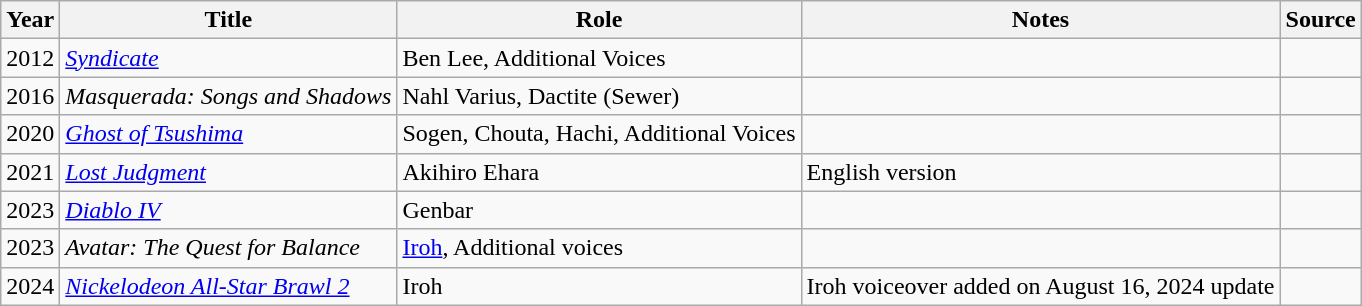<table class="wikitable sortable plainrowheaders">
<tr>
<th>Year</th>
<th>Title</th>
<th>Role</th>
<th class="unsortable">Notes</th>
<th class="unsortable">Source</th>
</tr>
<tr>
<td>2012</td>
<td><em><a href='#'>Syndicate</a></em></td>
<td>Ben Lee, Additional Voices</td>
<td></td>
<td></td>
</tr>
<tr>
<td>2016</td>
<td><em>Masquerada: Songs and Shadows</em></td>
<td>Nahl Varius, Dactite (Sewer)</td>
<td></td>
<td></td>
</tr>
<tr>
<td>2020</td>
<td><em><a href='#'>Ghost of Tsushima</a></em></td>
<td>Sogen, Chouta, Hachi, Additional Voices</td>
<td></td>
<td></td>
</tr>
<tr>
<td>2021</td>
<td><em><a href='#'>Lost Judgment</a></em></td>
<td>Akihiro Ehara</td>
<td>English version</td>
<td></td>
</tr>
<tr>
<td>2023</td>
<td><em><a href='#'>Diablo IV</a></em></td>
<td>Genbar</td>
<td></td>
<td></td>
</tr>
<tr>
<td>2023</td>
<td><em>Avatar: The Quest for Balance</em></td>
<td><a href='#'>Iroh</a>, Additional voices</td>
<td></td>
<td></td>
</tr>
<tr>
<td>2024</td>
<td><em><a href='#'>Nickelodeon All-Star Brawl 2</a></em></td>
<td>Iroh</td>
<td>Iroh voiceover added on August 16, 2024 update</td>
<td></td>
</tr>
</table>
